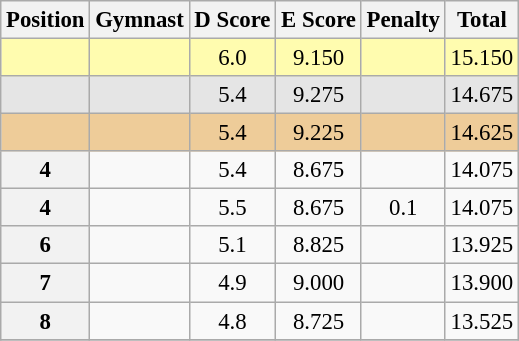<table class="wikitable sortable" style="text-align:center; font-size:95%">
<tr>
<th>Position</th>
<th>Gymnast</th>
<th>D Score</th>
<th>E Score</th>
<th>Penalty</th>
<th>Total</th>
</tr>
<tr bgcolor=fffcaf>
<td></td>
<td align=left></td>
<td>6.0</td>
<td>9.150</td>
<td></td>
<td>15.150</td>
</tr>
<tr bgcolor=e5e5e5>
<td></td>
<td align=left></td>
<td>5.4</td>
<td>9.275</td>
<td></td>
<td>14.675</td>
</tr>
<tr bgcolor=eecc99>
<td></td>
<td align=left></td>
<td>5.4</td>
<td>9.225</td>
<td></td>
<td>14.625</td>
</tr>
<tr>
<th><strong>4</strong></th>
<td align=left></td>
<td>5.4</td>
<td>8.675</td>
<td></td>
<td>14.075</td>
</tr>
<tr>
<th><strong>4</strong></th>
<td align=left></td>
<td>5.5</td>
<td>8.675</td>
<td>0.1</td>
<td>14.075</td>
</tr>
<tr>
<th><strong>6</strong></th>
<td align=left></td>
<td>5.1</td>
<td>8.825</td>
<td></td>
<td>13.925</td>
</tr>
<tr>
<th><strong>7</strong></th>
<td align=left></td>
<td>4.9</td>
<td>9.000</td>
<td></td>
<td>13.900</td>
</tr>
<tr>
<th><strong>8</strong></th>
<td align=left></td>
<td>4.8</td>
<td>8.725</td>
<td></td>
<td>13.525</td>
</tr>
<tr>
</tr>
</table>
